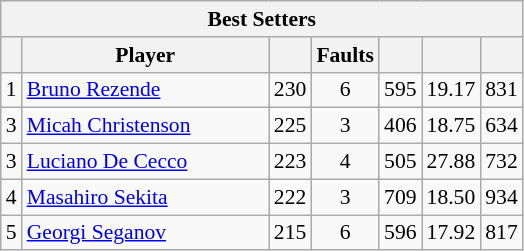<table class="wikitable sortable" style=font-size:90%>
<tr>
<th colspan=7>Best Setters</th>
</tr>
<tr>
<th></th>
<th width=158>Player</th>
<th width=20></th>
<th width=20>Faults</th>
<th width=20></th>
<th width=20></th>
<th width=20></th>
</tr>
<tr>
<td>1</td>
<td> <a href='#'>Bruno Rezende</a></td>
<td align=center>230</td>
<td align=center>6</td>
<td align=center>595</td>
<td align=center>19.17</td>
<td align=center>831</td>
</tr>
<tr>
<td>3</td>
<td> <a href='#'>Micah Christenson</a></td>
<td align=center>225</td>
<td align=center>3</td>
<td align=center>406</td>
<td align=center>18.75</td>
<td align=center>634</td>
</tr>
<tr>
<td>3</td>
<td> <a href='#'>Luciano De Cecco</a></td>
<td align=center>223</td>
<td align=center>4</td>
<td align=center>505</td>
<td align=center>27.88</td>
<td align=center>732</td>
</tr>
<tr>
<td>4</td>
<td> <a href='#'>Masahiro Sekita</a></td>
<td align=center>222</td>
<td align=center>3</td>
<td align=center>709</td>
<td align=center>18.50</td>
<td align=center>934</td>
</tr>
<tr>
<td>5</td>
<td> <a href='#'>Georgi Seganov</a></td>
<td align=center>215</td>
<td align=center>6</td>
<td align=center>596</td>
<td align=center>17.92</td>
<td align=center>817</td>
</tr>
</table>
